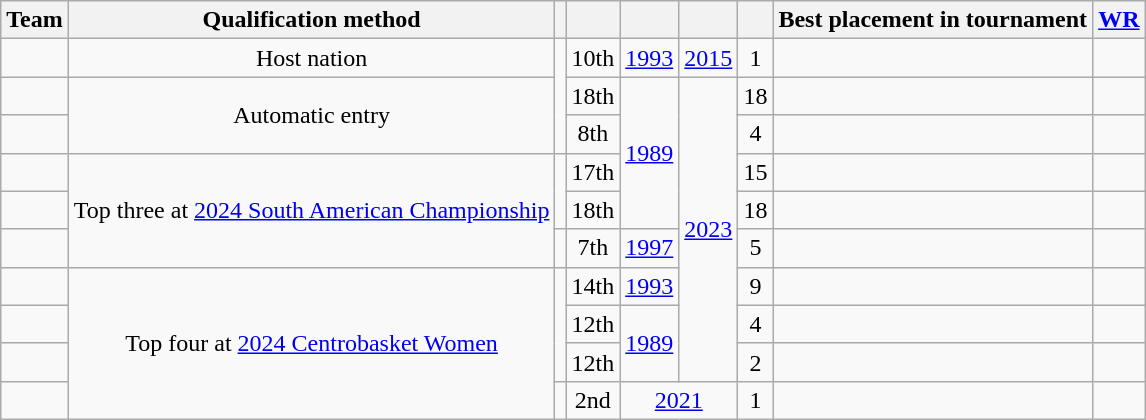<table class="wikitable sortable">
<tr>
<th>Team</th>
<th>Qualification method</th>
<th></th>
<th></th>
<th></th>
<th></th>
<th></th>
<th>Best placement in tournament</th>
<th><a href='#'>WR</a></th>
</tr>
<tr>
<td></td>
<td align="center">Host nation</td>
<td rowspan="3" align="center"></td>
<td align=center>10th</td>
<td align=center><a href='#'>1993</a></td>
<td align=center><a href='#'>2015</a></td>
<td align="center">1</td>
<td></td>
<td align="center"></td>
</tr>
<tr>
<td></td>
<td rowspan="2" align="center">Automatic entry</td>
<td align=center>18th</td>
<td rowspan=4 align=center><a href='#'>1989</a></td>
<td rowspan=8 align=center><a href='#'>2023</a></td>
<td align="center">18</td>
<td></td>
<td align="center"></td>
</tr>
<tr>
<td></td>
<td align=center>8th</td>
<td align="center">4</td>
<td></td>
<td align="center"></td>
</tr>
<tr>
<td></td>
<td rowspan="3" align="center">Top three at <a href='#'>2024 South American Championship</a></td>
<td rowspan="2" align="center"></td>
<td align=center>17th</td>
<td align="center">15</td>
<td></td>
<td align="center"></td>
</tr>
<tr>
<td></td>
<td align=center>18th</td>
<td align="center">18</td>
<td></td>
<td align="center"></td>
</tr>
<tr>
<td></td>
<td align="center"></td>
<td align=center>7th</td>
<td align=center><a href='#'>1997</a></td>
<td align="center">5</td>
<td></td>
<td align="center"></td>
</tr>
<tr>
<td></td>
<td rowspan="4" align="center">Top four at <a href='#'>2024 Centrobasket Women</a></td>
<td rowspan="3" align="center"></td>
<td align=center>14th</td>
<td align=center><a href='#'>1993</a></td>
<td align="center">9</td>
<td></td>
<td align="center"></td>
</tr>
<tr>
<td></td>
<td align=center>12th</td>
<td rowspan=2 align=center><a href='#'>1989</a></td>
<td align="center">4</td>
<td></td>
<td align="center"></td>
</tr>
<tr>
<td></td>
<td align=center>12th</td>
<td align="center">2</td>
<td></td>
<td align="center"></td>
</tr>
<tr>
<td></td>
<td align="center"></td>
<td align=center>2nd</td>
<td colspan=2 align=center><a href='#'>2021</a></td>
<td align="center">1</td>
<td></td>
<td align="center"></td>
</tr>
</table>
